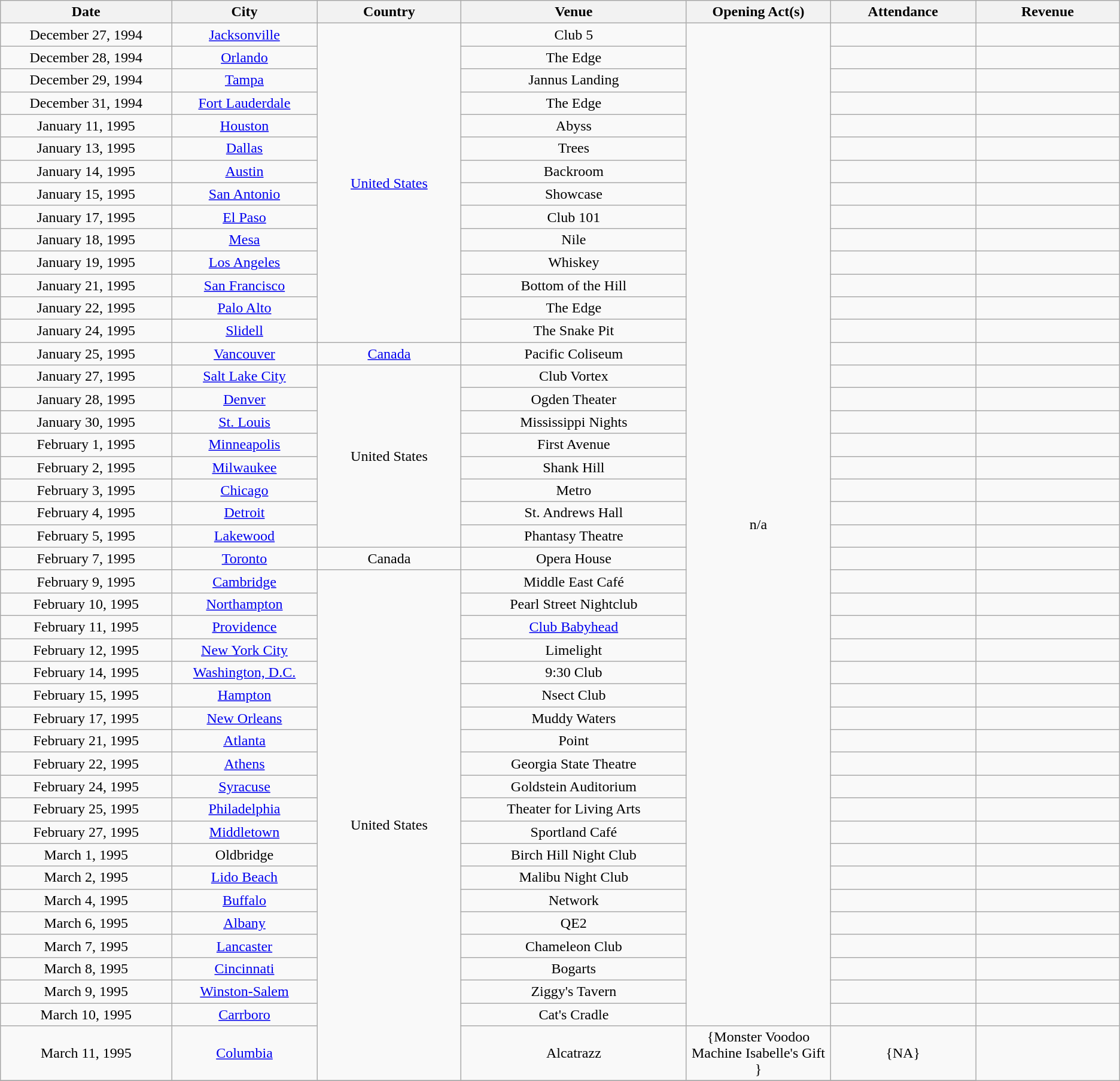<table class="wikitable" style="text-align:center;">
<tr>
<th scope="col" style="width:12em;">Date</th>
<th scope="col" style="width:10em;">City</th>
<th scope="col" style="width:10em;">Country</th>
<th scope="col" style="width:16em;">Venue</th>
<th scope="col" style="width:10em;">Opening Act(s)</th>
<th scope="col" style="width:10em;">Attendance</th>
<th scope="col" style="width:10em;">Revenue</th>
</tr>
<tr>
<td>December 27, 1994</td>
<td><a href='#'>Jacksonville</a></td>
<td rowspan="14"><a href='#'>United States</a></td>
<td>Club 5</td>
<td rowspan="44">n/a</td>
<td></td>
<td></td>
</tr>
<tr>
<td>December 28, 1994</td>
<td><a href='#'>Orlando</a></td>
<td>The Edge</td>
<td></td>
<td></td>
</tr>
<tr>
<td>December 29, 1994</td>
<td><a href='#'>Tampa</a></td>
<td>Jannus Landing</td>
<td></td>
<td></td>
</tr>
<tr>
<td>December 31, 1994</td>
<td><a href='#'>Fort Lauderdale</a></td>
<td>The Edge</td>
<td></td>
<td></td>
</tr>
<tr>
<td>January 11, 1995</td>
<td><a href='#'>Houston</a></td>
<td>Abyss</td>
<td></td>
<td></td>
</tr>
<tr>
<td>January 13, 1995</td>
<td><a href='#'>Dallas</a></td>
<td>Trees</td>
<td></td>
<td></td>
</tr>
<tr>
<td>January 14, 1995</td>
<td><a href='#'>Austin</a></td>
<td>Backroom</td>
<td></td>
<td></td>
</tr>
<tr>
<td>January 15, 1995</td>
<td><a href='#'>San Antonio</a></td>
<td>Showcase</td>
<td></td>
<td></td>
</tr>
<tr>
<td>January 17, 1995</td>
<td><a href='#'>El Paso</a></td>
<td>Club 101</td>
<td></td>
<td></td>
</tr>
<tr>
<td>January 18, 1995</td>
<td><a href='#'>Mesa</a></td>
<td>Nile</td>
<td></td>
<td></td>
</tr>
<tr>
<td>January 19, 1995</td>
<td><a href='#'>Los Angeles</a></td>
<td>Whiskey</td>
<td></td>
<td></td>
</tr>
<tr>
<td>January 21, 1995</td>
<td><a href='#'>San Francisco</a></td>
<td>Bottom of the Hill</td>
<td></td>
<td></td>
</tr>
<tr>
<td>January 22, 1995</td>
<td><a href='#'>Palo Alto</a></td>
<td>The Edge</td>
<td></td>
<td></td>
</tr>
<tr>
<td>January 24, 1995</td>
<td><a href='#'>Slidell</a></td>
<td>The Snake Pit</td>
<td></td>
<td></td>
</tr>
<tr>
<td>January 25, 1995</td>
<td><a href='#'>Vancouver</a></td>
<td><a href='#'>Canada</a></td>
<td>Pacific Coliseum</td>
<td></td>
<td></td>
</tr>
<tr>
<td>January 27, 1995</td>
<td><a href='#'>Salt Lake City</a></td>
<td rowspan="8">United States</td>
<td>Club Vortex</td>
<td></td>
<td></td>
</tr>
<tr>
<td>January 28, 1995</td>
<td><a href='#'>Denver</a></td>
<td>Ogden Theater</td>
<td></td>
<td></td>
</tr>
<tr>
<td>January 30, 1995</td>
<td><a href='#'>St. Louis</a></td>
<td>Mississippi Nights</td>
<td></td>
<td></td>
</tr>
<tr>
<td>February 1, 1995</td>
<td><a href='#'>Minneapolis</a></td>
<td>First Avenue</td>
<td></td>
<td></td>
</tr>
<tr>
<td>February 2, 1995</td>
<td><a href='#'>Milwaukee</a></td>
<td>Shank Hill</td>
<td></td>
<td></td>
</tr>
<tr>
<td>February 3, 1995</td>
<td><a href='#'>Chicago</a></td>
<td>Metro</td>
<td></td>
<td></td>
</tr>
<tr>
<td>February 4, 1995</td>
<td><a href='#'>Detroit</a></td>
<td>St. Andrews Hall</td>
<td></td>
<td></td>
</tr>
<tr>
<td>February 5, 1995</td>
<td><a href='#'>Lakewood</a></td>
<td>Phantasy Theatre</td>
<td></td>
<td></td>
</tr>
<tr>
<td>February 7, 1995</td>
<td><a href='#'>Toronto</a></td>
<td>Canada</td>
<td>Opera House</td>
<td></td>
<td></td>
</tr>
<tr>
<td>February 9, 1995</td>
<td><a href='#'>Cambridge</a></td>
<td rowspan="21">United States</td>
<td>Middle East Café</td>
<td></td>
<td></td>
</tr>
<tr>
<td>February 10, 1995</td>
<td><a href='#'>Northampton</a></td>
<td>Pearl Street Nightclub</td>
<td></td>
<td></td>
</tr>
<tr>
<td>February 11, 1995</td>
<td><a href='#'>Providence</a></td>
<td><a href='#'>Club Babyhead</a></td>
<td></td>
<td></td>
</tr>
<tr>
<td>February 12, 1995</td>
<td><a href='#'>New York City</a></td>
<td>Limelight</td>
<td></td>
<td></td>
</tr>
<tr>
<td>February 14, 1995</td>
<td><a href='#'>Washington, D.C.</a></td>
<td>9:30 Club</td>
<td></td>
<td></td>
</tr>
<tr>
<td>February 15, 1995</td>
<td><a href='#'>Hampton</a></td>
<td>Nsect Club</td>
<td></td>
<td></td>
</tr>
<tr>
<td>February 17, 1995</td>
<td><a href='#'>New Orleans</a></td>
<td>Muddy Waters</td>
<td></td>
<td></td>
</tr>
<tr>
<td>February 21, 1995</td>
<td><a href='#'>Atlanta</a></td>
<td>Point</td>
<td></td>
<td></td>
</tr>
<tr>
<td>February 22, 1995</td>
<td><a href='#'>Athens</a></td>
<td>Georgia State Theatre</td>
<td></td>
<td></td>
</tr>
<tr>
<td>February 24, 1995</td>
<td><a href='#'>Syracuse</a></td>
<td>Goldstein Auditorium</td>
<td></td>
<td></td>
</tr>
<tr>
<td>February 25, 1995</td>
<td><a href='#'>Philadelphia</a></td>
<td>Theater for Living Arts</td>
<td></td>
<td></td>
</tr>
<tr>
<td>February 27, 1995</td>
<td><a href='#'>Middletown</a></td>
<td>Sportland Café</td>
<td></td>
<td></td>
</tr>
<tr>
<td>March 1, 1995</td>
<td>Oldbridge</td>
<td>Birch Hill Night Club</td>
<td></td>
<td></td>
</tr>
<tr>
<td>March 2, 1995</td>
<td><a href='#'>Lido Beach</a></td>
<td>Malibu Night Club</td>
<td></td>
<td></td>
</tr>
<tr>
<td>March 4, 1995</td>
<td><a href='#'>Buffalo</a></td>
<td>Network</td>
<td></td>
<td></td>
</tr>
<tr>
<td>March 6, 1995</td>
<td><a href='#'>Albany</a></td>
<td>QE2</td>
<td></td>
<td></td>
</tr>
<tr>
<td>March 7, 1995</td>
<td><a href='#'>Lancaster</a></td>
<td>Chameleon Club</td>
<td></td>
<td></td>
</tr>
<tr>
<td>March 8, 1995</td>
<td><a href='#'>Cincinnati</a></td>
<td>Bogarts</td>
<td></td>
<td></td>
</tr>
<tr>
<td>March 9, 1995</td>
<td><a href='#'>Winston-Salem</a></td>
<td>Ziggy's Tavern</td>
<td></td>
<td></td>
</tr>
<tr>
<td>March 10, 1995</td>
<td><a href='#'>Carrboro</a></td>
<td>Cat's Cradle</td>
<td></td>
<td></td>
</tr>
<tr>
<td>March 11, 1995</td>
<td><a href='#'>Columbia</a></td>
<td>Alcatrazz</td>
<td>{Monster Voodoo Machine Isabelle's Gift }</td>
<td>{NA}</td>
</tr>
<tr>
</tr>
</table>
